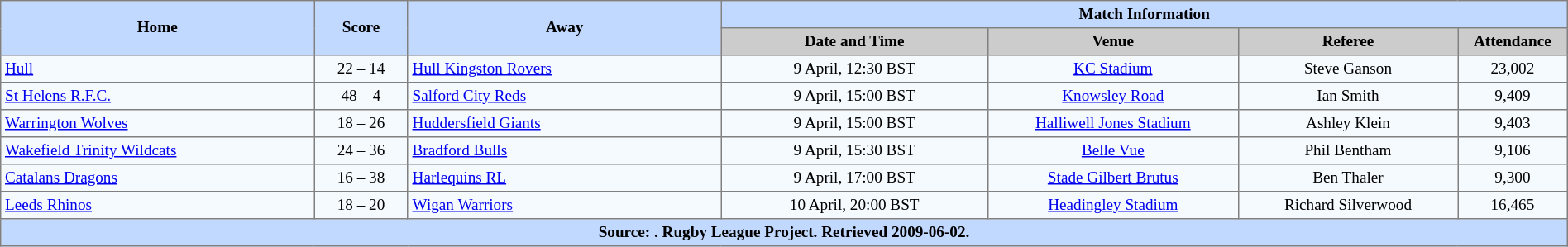<table border="1" cellpadding="3" cellspacing="0" style="border-collapse:collapse; font-size:80%; text-align:center; width:100%;">
<tr style="background:#c1d8ff;">
<th rowspan="2" style="width:20%;">Home</th>
<th rowspan="2" style="width:6%;">Score</th>
<th rowspan="2" style="width:20%;">Away</th>
<th colspan=6>Match Information</th>
</tr>
<tr style="background:#ccc;">
<th width=17%>Date and Time</th>
<th width=16%>Venue</th>
<th width=14%>Referee</th>
<th width=7%>Attendance</th>
</tr>
<tr style="background:#f5faff;">
<td align=left> <a href='#'>Hull</a></td>
<td>22 – 14</td>
<td align=left> <a href='#'>Hull Kingston Rovers</a></td>
<td>9 April, 12:30 BST</td>
<td><a href='#'>KC Stadium</a></td>
<td>Steve Ganson</td>
<td>23,002</td>
</tr>
<tr style="background:#f5faff;">
<td align=left> <a href='#'>St Helens R.F.C.</a></td>
<td>48 – 4</td>
<td align=left> <a href='#'>Salford City Reds</a></td>
<td>9 April, 15:00 BST</td>
<td><a href='#'>Knowsley Road</a></td>
<td>Ian Smith</td>
<td>9,409</td>
</tr>
<tr style="background:#f5faff;">
<td align=left> <a href='#'>Warrington Wolves</a></td>
<td>18 – 26</td>
<td align=left> <a href='#'>Huddersfield Giants</a></td>
<td>9 April, 15:00 BST</td>
<td><a href='#'>Halliwell Jones Stadium</a></td>
<td>Ashley Klein</td>
<td>9,403</td>
</tr>
<tr style="background:#f5faff;">
<td align=left> <a href='#'>Wakefield Trinity Wildcats</a></td>
<td>24 – 36</td>
<td align=left> <a href='#'>Bradford Bulls</a></td>
<td>9 April, 15:30 BST</td>
<td><a href='#'>Belle Vue</a></td>
<td>Phil Bentham</td>
<td>9,106</td>
</tr>
<tr style="background:#f5faff;">
<td align=left> <a href='#'>Catalans Dragons</a></td>
<td>16 – 38</td>
<td align=left> <a href='#'>Harlequins RL</a></td>
<td>9 April, 17:00 BST</td>
<td><a href='#'>Stade Gilbert Brutus</a></td>
<td>Ben Thaler</td>
<td>9,300</td>
</tr>
<tr style="background:#f5faff;">
<td align=left> <a href='#'>Leeds Rhinos</a></td>
<td>18 – 20</td>
<td align=left> <a href='#'>Wigan Warriors</a></td>
<td>10 April, 20:00 BST</td>
<td><a href='#'>Headingley Stadium</a></td>
<td>Richard Silverwood</td>
<td>16,465</td>
</tr>
<tr style="background:#c1d8ff;">
<th colspan=10>Source: . Rugby League Project. Retrieved 2009-06-02.</th>
</tr>
</table>
